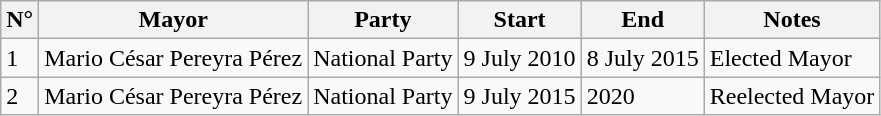<table class=wikitable>
<tr>
<th>N°</th>
<th>Mayor</th>
<th>Party</th>
<th>Start</th>
<th>End</th>
<th>Notes</th>
</tr>
<tr>
<td>1</td>
<td>Mario César Pereyra Pérez</td>
<td>National Party</td>
<td>9 July 2010</td>
<td>8 July 2015</td>
<td>Elected Mayor </td>
</tr>
<tr>
<td>2</td>
<td>Mario César Pereyra Pérez</td>
<td>National Party</td>
<td>9 July 2015</td>
<td>2020</td>
<td>Reelected Mayor </td>
</tr>
</table>
